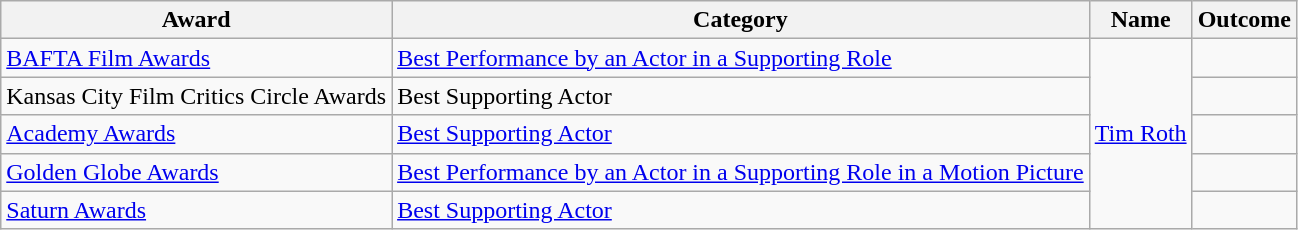<table class="wikitable">
<tr>
<th>Award</th>
<th>Category</th>
<th>Name</th>
<th>Outcome</th>
</tr>
<tr>
<td><a href='#'>BAFTA Film Awards</a></td>
<td><a href='#'>Best Performance by an Actor in a Supporting Role</a></td>
<td rowspan=5><a href='#'>Tim Roth</a></td>
<td></td>
</tr>
<tr>
<td>Kansas City Film Critics Circle Awards</td>
<td>Best Supporting Actor</td>
<td></td>
</tr>
<tr>
<td><a href='#'>Academy Awards</a></td>
<td><a href='#'>Best Supporting Actor</a></td>
<td></td>
</tr>
<tr>
<td><a href='#'>Golden Globe Awards</a></td>
<td><a href='#'>Best Performance by an Actor in a Supporting Role in a Motion Picture</a></td>
<td></td>
</tr>
<tr>
<td><a href='#'>Saturn Awards</a></td>
<td><a href='#'>Best Supporting Actor</a></td>
<td></td>
</tr>
</table>
